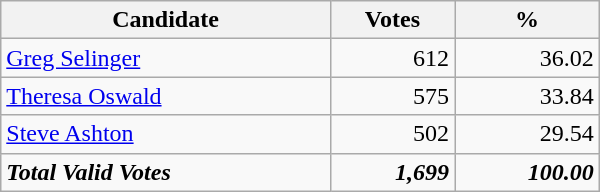<table class="wikitable" width="400">
<tr>
<th align="left">Candidate</th>
<th align="right">Votes</th>
<th align="right">%</th>
</tr>
<tr>
<td align="left"><a href='#'>Greg Selinger</a></td>
<td align="right">612</td>
<td align="right">36.02</td>
</tr>
<tr>
<td align="left"><a href='#'>Theresa Oswald</a></td>
<td align="right">575</td>
<td align="right">33.84</td>
</tr>
<tr>
<td align="left"><a href='#'>Steve Ashton</a></td>
<td align="right">502</td>
<td align="right">29.54</td>
</tr>
<tr>
<td align="left"><strong><em>Total Valid Votes</em></strong></td>
<td align="right"><strong><em>1,699</em></strong></td>
<td align="right"><strong><em>100.00</em></strong></td>
</tr>
</table>
